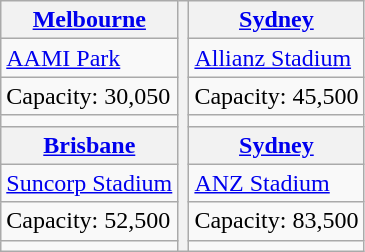<table class="wikitable">
<tr>
<th><a href='#'>Melbourne</a></th>
<th rowspan="8"></th>
<th><a href='#'>Sydney</a></th>
</tr>
<tr>
<td><a href='#'>AAMI Park</a></td>
<td><a href='#'>Allianz Stadium</a></td>
</tr>
<tr>
<td>Capacity: 30,050</td>
<td>Capacity: 45,500</td>
</tr>
<tr>
<td></td>
<td></td>
</tr>
<tr>
<th><a href='#'>Brisbane</a></th>
<th><a href='#'>Sydney</a></th>
</tr>
<tr>
<td><a href='#'>Suncorp Stadium</a></td>
<td><a href='#'>ANZ Stadium</a></td>
</tr>
<tr>
<td>Capacity: 52,500</td>
<td>Capacity: 83,500</td>
</tr>
<tr>
<td></td>
<td></td>
</tr>
</table>
